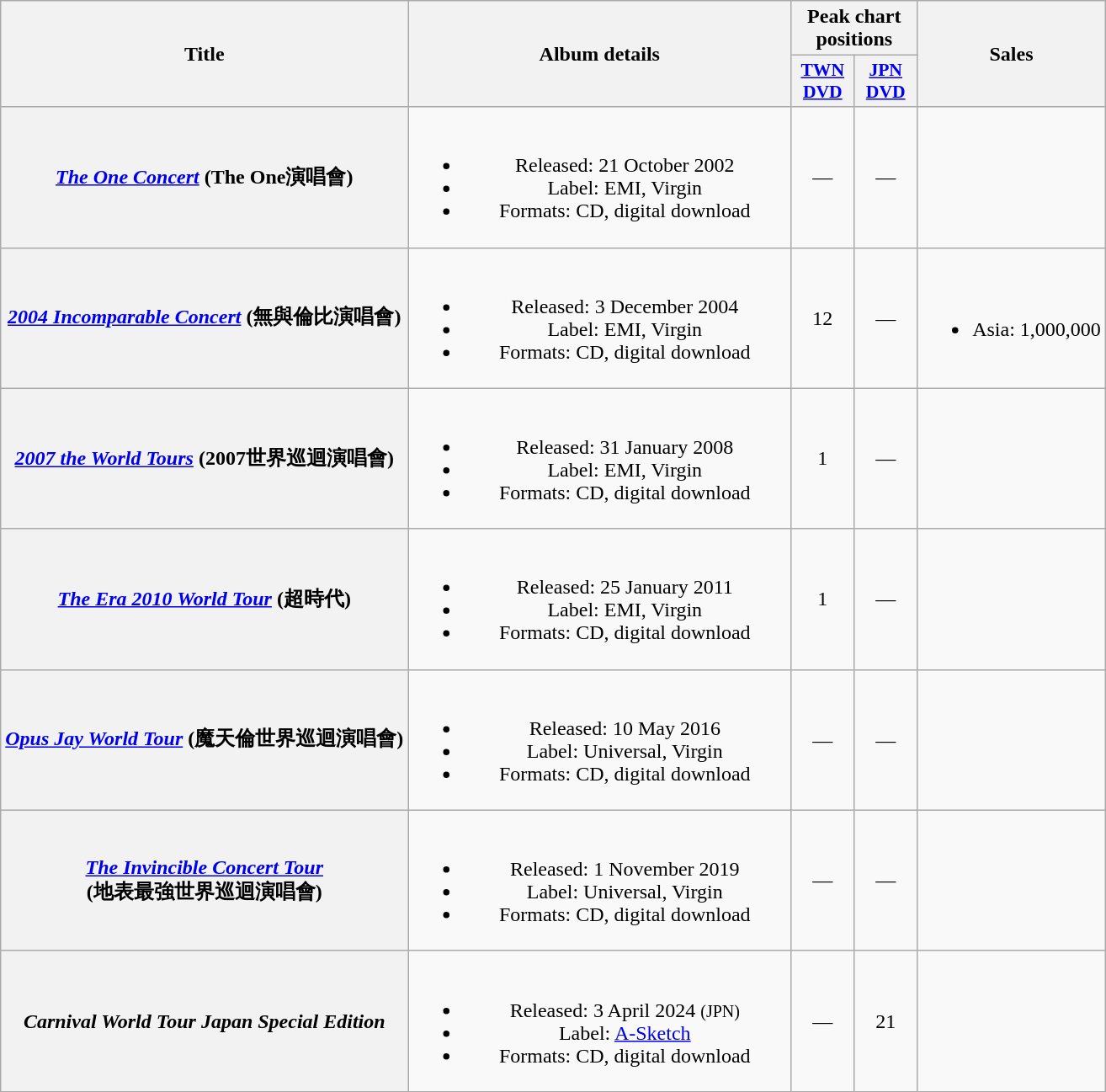<table class="wikitable plainrowheaders" style="text-align:center">
<tr>
<th rowspan="2">Title</th>
<th rowspan="2" style="width:18.5em;">Album details</th>
<th colspan="2">Peak chart positions</th>
<th rowspan="2">Sales</th>
</tr>
<tr>
<th scope="col" style="width:3em;font-size:90%;"><a href='#'>TWN DVD</a><br></th>
<th scope="col" style="width:3em;font-size:90%;"><a href='#'>JPN DVD</a><br></th>
</tr>
<tr>
<th scope="row"><em><a href='#'>The One Concert</a></em> (The One演唱會)</th>
<td><br><ul><li>Released: 21 October 2002</li><li>Label: EMI, Virgin</li><li>Formats: CD, digital download</li></ul></td>
<td>—</td>
<td>—</td>
<td></td>
</tr>
<tr>
<th scope="row"><em><a href='#'>2004 Incomparable Concert</a></em> (無與倫比演唱會)</th>
<td><br><ul><li>Released: 3 December 2004</li><li>Label: EMI, Virgin</li><li>Formats: CD, digital download</li></ul></td>
<td>12</td>
<td>—</td>
<td><br><ul><li>Asia: 1,000,000</li></ul></td>
</tr>
<tr>
<th scope="row"><em><a href='#'>2007 the World Tours</a></em> (2007世界巡迴演唱會)</th>
<td><br><ul><li>Released: 31 January 2008</li><li>Label: EMI, Virgin</li><li>Formats: CD, digital download</li></ul></td>
<td>1</td>
<td>—</td>
<td></td>
</tr>
<tr>
<th scope="row"><em><a href='#'>The Era 2010 World Tour</a></em> (超時代)</th>
<td><br><ul><li>Released: 25 January 2011</li><li>Label: EMI, Virgin</li><li>Formats: CD, digital download</li></ul></td>
<td>1</td>
<td>—</td>
<td></td>
</tr>
<tr>
<th scope="row"><em><a href='#'>Opus Jay World Tour</a></em> (魔天倫世界巡迴演唱會)</th>
<td><br><ul><li>Released: 10 May 2016</li><li>Label: Universal, Virgin</li><li>Formats: CD, digital download</li></ul></td>
<td>—</td>
<td>—</td>
<td></td>
</tr>
<tr>
<th scope="row"><em><a href='#'>The Invincible Concert Tour</a></em><br>(地表最強世界巡迴演唱會)</th>
<td><br><ul><li>Released: 1 November 2019</li><li>Label: Universal, Virgin</li><li>Formats: CD, digital download</li></ul></td>
<td>—</td>
<td>—</td>
<td></td>
</tr>
<tr>
<th scope="row"><em>Carnival World Tour Japan Special Edition</em></th>
<td><br><ul><li>Released: 3 April 2024 <small>(JPN)</small></li><li>Label: <a href='#'>A-Sketch</a></li><li>Formats: CD, digital download</li></ul></td>
<td>—</td>
<td>21</td>
<td></td>
</tr>
</table>
